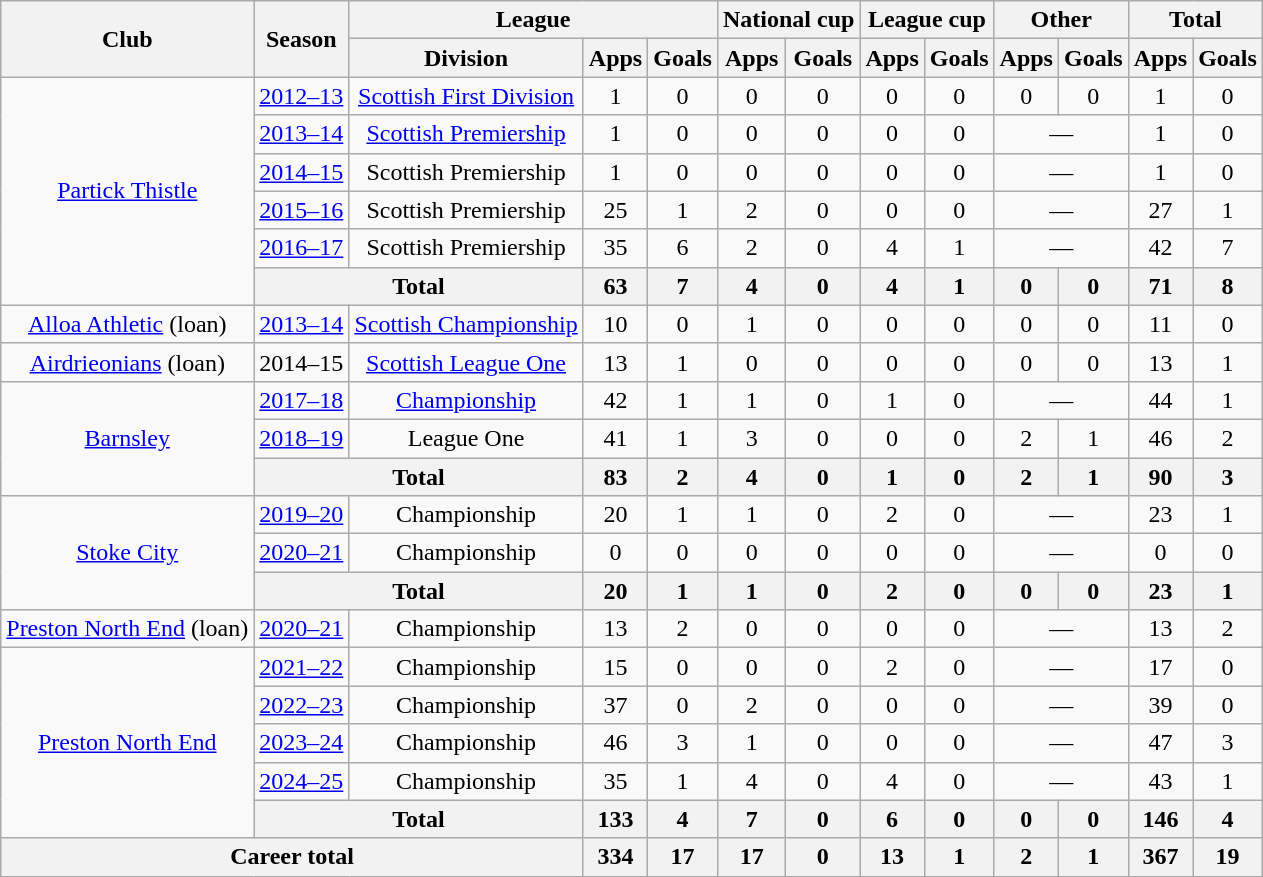<table class="wikitable" style="text-align: center">
<tr>
<th rowspan="2">Club</th>
<th rowspan="2">Season</th>
<th colspan="3">League</th>
<th colspan="2">National cup</th>
<th colspan="2">League cup</th>
<th colspan="2">Other</th>
<th colspan="2">Total</th>
</tr>
<tr>
<th>Division</th>
<th>Apps</th>
<th>Goals</th>
<th>Apps</th>
<th>Goals</th>
<th>Apps</th>
<th>Goals</th>
<th>Apps</th>
<th>Goals</th>
<th>Apps</th>
<th>Goals</th>
</tr>
<tr>
<td rowspan="6"><a href='#'>Partick Thistle</a></td>
<td><a href='#'>2012–13</a></td>
<td><a href='#'>Scottish First Division</a></td>
<td>1</td>
<td>0</td>
<td>0</td>
<td>0</td>
<td>0</td>
<td>0</td>
<td>0</td>
<td>0</td>
<td>1</td>
<td>0</td>
</tr>
<tr>
<td><a href='#'>2013–14</a></td>
<td><a href='#'>Scottish Premiership</a></td>
<td>1</td>
<td>0</td>
<td>0</td>
<td>0</td>
<td>0</td>
<td>0</td>
<td colspan=2>—</td>
<td>1</td>
<td>0</td>
</tr>
<tr>
<td><a href='#'>2014–15</a></td>
<td>Scottish Premiership</td>
<td>1</td>
<td>0</td>
<td>0</td>
<td>0</td>
<td>0</td>
<td>0</td>
<td colspan=2>—</td>
<td>1</td>
<td>0</td>
</tr>
<tr>
<td><a href='#'>2015–16</a></td>
<td>Scottish Premiership</td>
<td>25</td>
<td>1</td>
<td>2</td>
<td>0</td>
<td>0</td>
<td>0</td>
<td colspan=2>—</td>
<td>27</td>
<td>1</td>
</tr>
<tr>
<td><a href='#'>2016–17</a></td>
<td>Scottish Premiership</td>
<td>35</td>
<td>6</td>
<td>2</td>
<td>0</td>
<td>4</td>
<td>1</td>
<td colspan=2>—</td>
<td>42</td>
<td>7</td>
</tr>
<tr>
<th colspan="2">Total</th>
<th>63</th>
<th>7</th>
<th>4</th>
<th>0</th>
<th>4</th>
<th>1</th>
<th>0</th>
<th>0</th>
<th>71</th>
<th>8</th>
</tr>
<tr>
<td><a href='#'>Alloa Athletic</a> (loan)</td>
<td><a href='#'>2013–14</a></td>
<td><a href='#'>Scottish Championship</a></td>
<td>10</td>
<td>0</td>
<td>1</td>
<td>0</td>
<td>0</td>
<td>0</td>
<td>0</td>
<td>0</td>
<td>11</td>
<td>0</td>
</tr>
<tr>
<td><a href='#'>Airdrieonians</a> (loan)</td>
<td>2014–15</td>
<td><a href='#'>Scottish League One</a></td>
<td>13</td>
<td>1</td>
<td>0</td>
<td>0</td>
<td>0</td>
<td>0</td>
<td>0</td>
<td>0</td>
<td>13</td>
<td>1</td>
</tr>
<tr>
<td rowspan=3><a href='#'>Barnsley</a></td>
<td><a href='#'>2017–18</a></td>
<td><a href='#'>Championship</a></td>
<td>42</td>
<td>1</td>
<td>1</td>
<td>0</td>
<td>1</td>
<td>0</td>
<td colspan=2>—</td>
<td>44</td>
<td>1</td>
</tr>
<tr>
<td><a href='#'>2018–19</a></td>
<td>League One</td>
<td>41</td>
<td>1</td>
<td>3</td>
<td>0</td>
<td>0</td>
<td>0</td>
<td>2</td>
<td>1</td>
<td>46</td>
<td>2</td>
</tr>
<tr>
<th colspan="2">Total</th>
<th>83</th>
<th>2</th>
<th>4</th>
<th>0</th>
<th>1</th>
<th>0</th>
<th>2</th>
<th>1</th>
<th>90</th>
<th>3</th>
</tr>
<tr>
<td rowspan=3><a href='#'>Stoke City</a></td>
<td><a href='#'>2019–20</a></td>
<td>Championship</td>
<td>20</td>
<td>1</td>
<td>1</td>
<td>0</td>
<td>2</td>
<td>0</td>
<td colspan=2>—</td>
<td>23</td>
<td>1</td>
</tr>
<tr>
<td><a href='#'>2020–21</a></td>
<td>Championship</td>
<td>0</td>
<td>0</td>
<td>0</td>
<td>0</td>
<td>0</td>
<td>0</td>
<td colspan=2>—</td>
<td>0</td>
<td>0</td>
</tr>
<tr>
<th colspan="2">Total</th>
<th>20</th>
<th>1</th>
<th>1</th>
<th>0</th>
<th>2</th>
<th>0</th>
<th>0</th>
<th>0</th>
<th>23</th>
<th>1</th>
</tr>
<tr>
<td><a href='#'>Preston North End</a> (loan)</td>
<td><a href='#'>2020–21</a></td>
<td>Championship</td>
<td>13</td>
<td>2</td>
<td>0</td>
<td>0</td>
<td>0</td>
<td>0</td>
<td colspan=2>—</td>
<td>13</td>
<td>2</td>
</tr>
<tr>
<td rowspan="5"><a href='#'>Preston North End</a></td>
<td><a href='#'>2021–22</a></td>
<td>Championship</td>
<td>15</td>
<td>0</td>
<td>0</td>
<td>0</td>
<td>2</td>
<td>0</td>
<td colspan=2>—</td>
<td>17</td>
<td>0</td>
</tr>
<tr>
<td><a href='#'>2022–23</a></td>
<td>Championship</td>
<td>37</td>
<td>0</td>
<td>2</td>
<td>0</td>
<td>0</td>
<td>0</td>
<td colspan=2>—</td>
<td>39</td>
<td>0</td>
</tr>
<tr>
<td><a href='#'>2023–24</a></td>
<td>Championship</td>
<td>46</td>
<td>3</td>
<td>1</td>
<td>0</td>
<td>0</td>
<td>0</td>
<td colspan=2>—</td>
<td>47</td>
<td>3</td>
</tr>
<tr>
<td><a href='#'>2024–25</a></td>
<td>Championship</td>
<td>35</td>
<td>1</td>
<td>4</td>
<td>0</td>
<td>4</td>
<td>0</td>
<td colspan=2>—</td>
<td>43</td>
<td>1</td>
</tr>
<tr>
<th colspan="2">Total</th>
<th>133</th>
<th>4</th>
<th>7</th>
<th>0</th>
<th>6</th>
<th>0</th>
<th>0</th>
<th>0</th>
<th>146</th>
<th>4</th>
</tr>
<tr>
<th colspan="3">Career total</th>
<th>334</th>
<th>17</th>
<th>17</th>
<th>0</th>
<th>13</th>
<th>1</th>
<th>2</th>
<th>1</th>
<th>367</th>
<th>19</th>
</tr>
</table>
